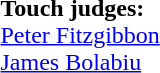<table width=100% style="font-size: 100%">
<tr>
<td><br><strong>Touch judges:</strong>
<br> <a href='#'>Peter Fitzgibbon</a>
<br> <a href='#'>James Bolabiu</a></td>
</tr>
</table>
